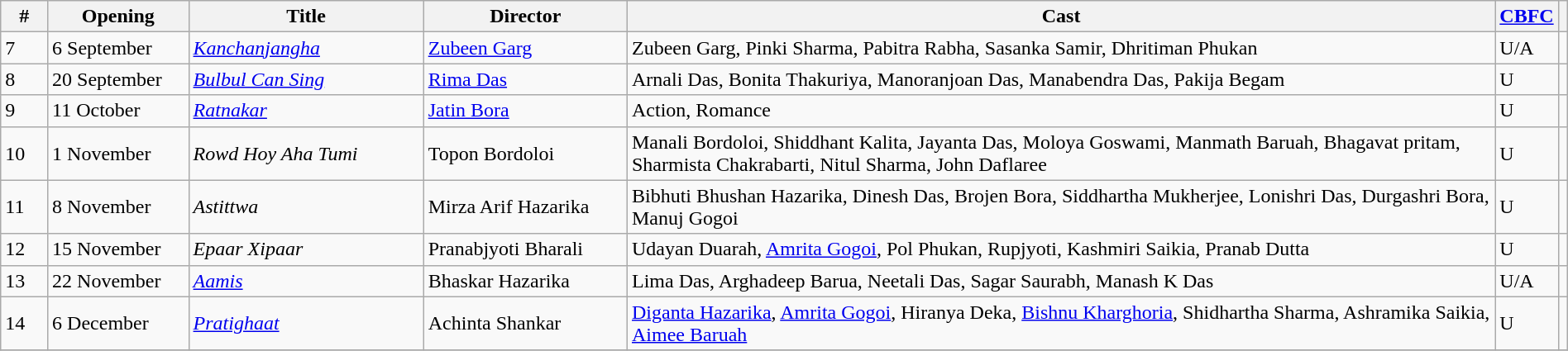<table class="wikitable sortable" style="width:100%;">
<tr>
<th width="3%">#</th>
<th width="9%">Opening</th>
<th width="15%">Title</th>
<th width="13%">Director</th>
<th>Cast</th>
<th><a href='#'>CBFC</a></th>
<th></th>
</tr>
<tr>
<td>7</td>
<td>6 September</td>
<td><em><a href='#'>Kanchanjangha</a></em></td>
<td><a href='#'>Zubeen Garg</a></td>
<td>Zubeen Garg, Pinki Sharma, Pabitra Rabha, Sasanka Samir, Dhritiman Phukan</td>
<td>U/A</td>
<td align="center"></td>
</tr>
<tr>
<td>8</td>
<td>20 September</td>
<td><em><a href='#'>Bulbul Can Sing</a></em></td>
<td><a href='#'>Rima Das</a></td>
<td>Arnali Das, Bonita Thakuriya, Manoranjoan Das, Manabendra Das, Pakija Begam</td>
<td>U</td>
<td align="center"></td>
</tr>
<tr>
<td>9</td>
<td>11 October</td>
<td><em> <a href='#'>Ratnakar</a></em></td>
<td><a href='#'>Jatin Bora</a></td>
<td>Action, Romance</td>
<td>U</td>
<td align="center"></td>
</tr>
<tr>
<td>10</td>
<td>1 November</td>
<td><em>Rowd Hoy Aha Tumi</em></td>
<td>Topon Bordoloi</td>
<td>Manali Bordoloi, Shiddhant Kalita, Jayanta Das, Moloya Goswami, Manmath Baruah, Bhagavat pritam, Sharmista Chakrabarti, Nitul Sharma, John Daflaree</td>
<td>U</td>
<td align="center"></td>
</tr>
<tr>
<td>11</td>
<td>8 November</td>
<td><em>Astittwa</em></td>
<td>Mirza Arif Hazarika</td>
<td>Bibhuti Bhushan Hazarika, Dinesh Das, Brojen Bora, Siddhartha Mukherjee, Lonishri Das, Durgashri Bora, Manuj Gogoi</td>
<td>U</td>
<td align="center"></td>
</tr>
<tr>
<td>12</td>
<td>15 November</td>
<td><em>Epaar Xipaar</em></td>
<td>Pranabjyoti Bharali</td>
<td>Udayan Duarah, <a href='#'>Amrita Gogoi</a>, Pol Phukan, Rupjyoti, Kashmiri Saikia, Pranab Dutta</td>
<td>U</td>
<td align="center"></td>
</tr>
<tr>
<td>13</td>
<td>22 November</td>
<td><em><a href='#'>Aamis</a></em></td>
<td>Bhaskar Hazarika</td>
<td>Lima Das, Arghadeep Barua, Neetali Das, Sagar Saurabh, Manash K Das</td>
<td>U/A</td>
<td align="center"></td>
</tr>
<tr>
<td>14</td>
<td>6 December</td>
<td><em> <a href='#'>Pratighaat</a> </em></td>
<td>Achinta Shankar</td>
<td><a href='#'>Diganta Hazarika</a>, <a href='#'>Amrita Gogoi</a>, Hiranya Deka, <a href='#'>Bishnu Kharghoria</a>, Shidhartha Sharma, Ashramika Saikia, <a href='#'>Aimee Baruah</a></td>
<td>U</td>
<td align="center"></td>
</tr>
<tr>
</tr>
</table>
